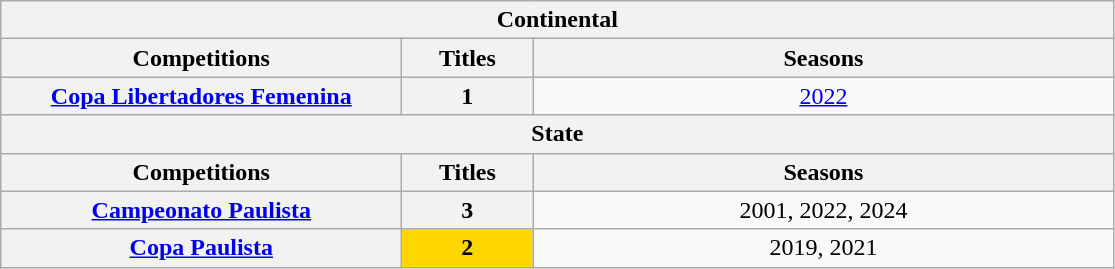<table class="wikitable">
<tr>
<th colspan="3">Continental</th>
</tr>
<tr>
<th style="width:260px">Competitions</th>
<th style="width:80px">Titles</th>
<th style="width:380px">Seasons</th>
</tr>
<tr>
<th style="text-align:center"><a href='#'>Copa Libertadores Femenina</a></th>
<th>1</th>
<td style="text-align:center"><a href='#'>2022</a></td>
</tr>
<tr>
<th colspan="3">State</th>
</tr>
<tr>
<th style="width:260px">Competitions</th>
<th style="width:80px">Titles</th>
<th style="width:380px">Seasons</th>
</tr>
<tr>
<th style="text-align:center"><a href='#'>Campeonato Paulista</a></th>
<th>3</th>
<td style="text-align:center">2001, 2022, 2024</td>
</tr>
<tr>
<th><a href='#'>Copa Paulista</a></th>
<td bgcolor="gold" style="text-align:center"><strong>2</strong></td>
<td style="text-align:center">2019, 2021</td>
</tr>
</table>
